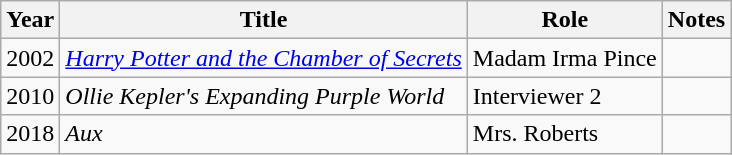<table class="wikitable">
<tr>
<th>Year</th>
<th>Title</th>
<th>Role</th>
<th>Notes</th>
</tr>
<tr>
<td>2002</td>
<td><em><a href='#'>Harry Potter and the Chamber of Secrets</a></em></td>
<td>Madam Irma Pince</td>
<td></td>
</tr>
<tr>
<td>2010</td>
<td><em>Ollie Kepler's Expanding Purple World</em></td>
<td>Interviewer 2</td>
<td></td>
</tr>
<tr>
<td>2018</td>
<td><em>Aux</em></td>
<td>Mrs. Roberts</td>
<td></td>
</tr>
</table>
